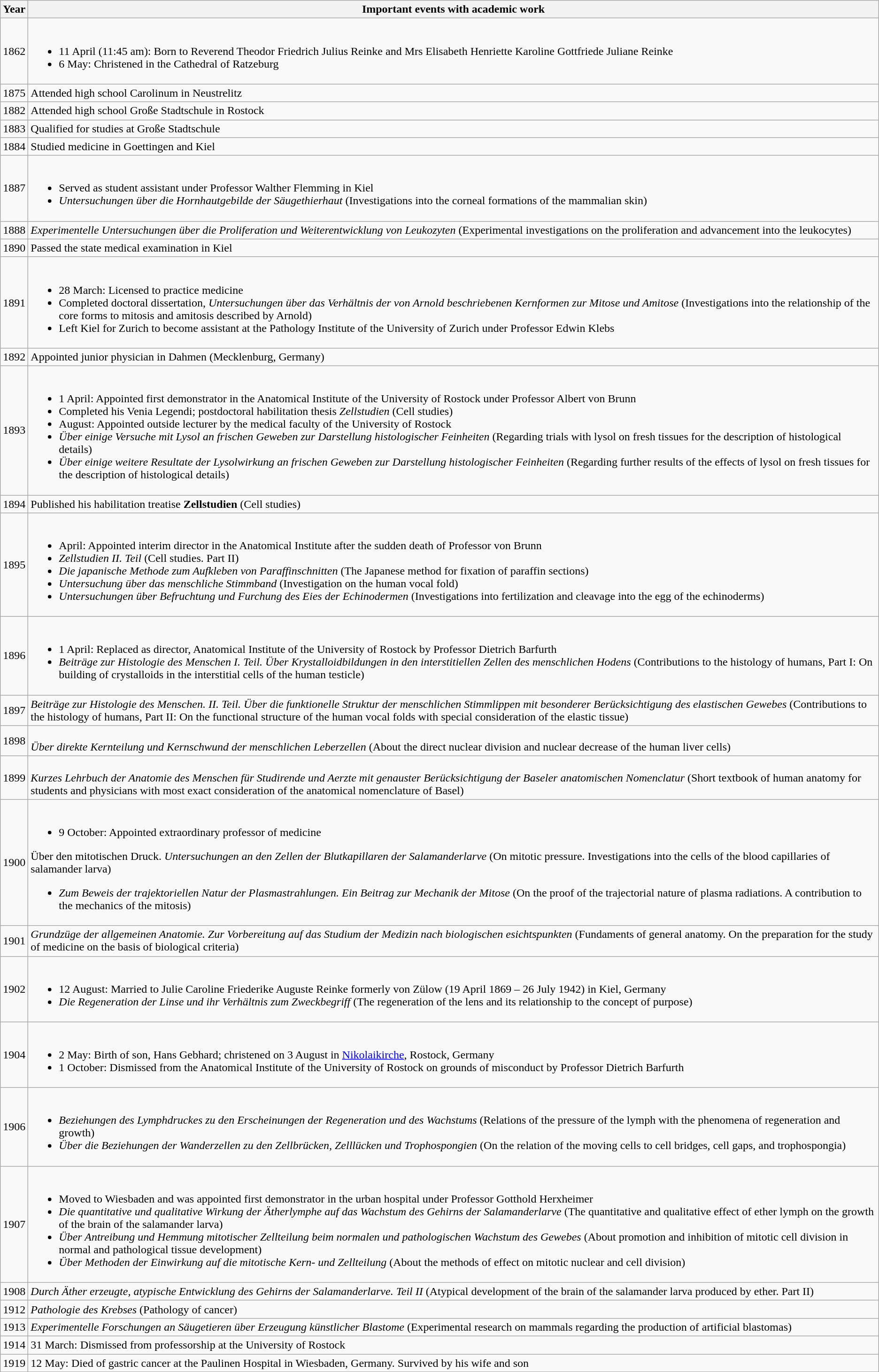<table class="wikitable">
<tr>
<th>Year</th>
<th>Important events with academic work</th>
</tr>
<tr>
<td>1862</td>
<td><br><ul><li>11 April (11:45 am): Born to Reverend Theodor Friedrich Julius Reinke and Mrs Elisabeth Henriette Karoline Gottfriede Juliane Reinke</li><li>6 May: Christened in the Cathedral of Ratzeburg</li></ul></td>
</tr>
<tr>
<td>1875</td>
<td>Attended high school Carolinum in Neustrelitz</td>
</tr>
<tr>
<td>1882</td>
<td>Attended high school Große Stadtschule in Rostock</td>
</tr>
<tr>
<td>1883</td>
<td>Qualified for studies at Große Stadtschule</td>
</tr>
<tr>
<td>1884</td>
<td>Studied medicine in Goettingen and Kiel</td>
</tr>
<tr>
<td>1887</td>
<td><br><ul><li>Served as student assistant under Professor Walther Flemming in Kiel</li><li><em>Untersuchungen über die Hornhautgebilde der Säugethierhaut </em>(Investigations into the corneal formations of the mammalian skin)</li></ul></td>
</tr>
<tr>
<td>1888</td>
<td><em>Experimentelle Untersuchungen über die Proliferation und Weiterentwicklung von Leukozyten </em>(Experimental investigations on the proliferation and advancement into the leukocytes)</td>
</tr>
<tr>
<td>1890</td>
<td>Passed the state medical examination in Kiel</td>
</tr>
<tr>
<td>1891</td>
<td><br><ul><li>28 March: Licensed to practice medicine</li><li>Completed doctoral dissertation, <em>Untersuchungen über das Verhältnis der von Arnold beschriebenen Kernformen zur Mitose und Amitose</em> (Investigations into the relationship of the core forms to mitosis and amitosis described by Arnold)</li><li>Left Kiel for Zurich to become assistant at the Pathology Institute of the University of Zurich under Professor Edwin Klebs</li></ul></td>
</tr>
<tr>
<td>1892</td>
<td>Appointed junior physician in Dahmen (Mecklenburg, Germany)</td>
</tr>
<tr>
<td>1893</td>
<td><br><ul><li>1 April: Appointed first demonstrator in the Anatomical Institute of the University of Rostock under Professor Albert von Brunn</li><li>Completed his Venia Legendi; postdoctoral habilitation thesis <em>Zellstudien</em> (Cell studies)</li><li>August: Appointed outside lecturer by the medical faculty of the University of Rostock</li><li><em>Über einige Versuche mit Lysol an frischen Geweben zur Darstellung histologischer Feinheiten</em> (Regarding trials with lysol on fresh tissues for the description of histological details)</li><li><em>Über einige weitere Resultate der Lysolwirkung an frischen Geweben zur Darstellung histologischer Feinheiten</em> (Regarding further results of the effects of lysol on fresh tissues for the description of histological details)</li></ul></td>
</tr>
<tr>
<td>1894</td>
<td>Published his habilitation treatise <strong>Zellstudien</strong> (Cell studies)</td>
</tr>
<tr>
<td>1895</td>
<td><br><ul><li>April: Appointed interim director in the Anatomical Institute after the sudden death of Professor von Brunn</li><li><em>Zellstudien II. Teil</em> (Cell studies. Part II)</li><li><em>Die japanische Methode zum Aufkleben von Paraffinschnitten</em> (The Japanese method for fixation of paraffin sections)</li><li><em>Untersuchung über das menschliche Stimmband</em> (Investigation on the human vocal fold)</li><li><em>Untersuchungen über Befruchtung und Furchung des Eies der Echinodermen</em> (Investigations into fertilization and cleavage into the egg of the echinoderms)</li></ul></td>
</tr>
<tr>
<td>1896</td>
<td><br><ul><li>1 April: Replaced as director, Anatomical Institute of the University of Rostock by Professor Dietrich Barfurth</li><li><em>Beiträge zur Histologie des Menschen I. Teil. Über Krystalloidbildungen in den interstitiellen Zellen des menschlichen Hodens</em> (Contributions to the histology of humans, Part I: On building of crystalloids in the interstitial cells of the human testicle)</li></ul></td>
</tr>
<tr>
<td>1897</td>
<td><em>Beiträge zur Histologie des Menschen. II. Teil. Über die funktionelle Struktur der menschlichen Stimmlippen mit besonderer Berücksichtigung des elastischen Gewebes</em> (Contributions to the histology of humans, Part II: On the functional structure of the human vocal folds with special consideration of the elastic tissue)</td>
</tr>
<tr>
<td>1898</td>
<td><br><em>Über direkte Kernteilung und Kernschwund der menschlichen Leberzellen</em> (About the direct nuclear division and nuclear decrease of the human liver cells)</td>
</tr>
<tr>
<td>1899</td>
<td><br><em>Kurzes Lehrbuch der Anatomie des Menschen für Studirende und Aerzte mit genauster Berücksichtigung der Baseler anatomischen Nomenclatur</em> (Short textbook of human anatomy for students and physicians with most exact consideration of the anatomical nomenclature of Basel)</td>
</tr>
<tr>
<td>1900</td>
<td><br><ul><li>9 October: Appointed extraordinary professor of medicine</li></ul>Über den mitotischen Druck. <em>Untersuchungen an den Zellen der Blutkapillaren der Salamanderlarve</em> (On mitotic pressure. Investigations into the cells of the blood capillaries of salamander larva)<ul><li><em>Zum Beweis der trajektoriellen Natur der Plasmastrahlungen. Ein Beitrag zur Mechanik der Mitose</em> (On the proof of the trajectorial nature of plasma radiations. A contribution to the mechanics of the mitosis)</li></ul></td>
</tr>
<tr>
<td>1901</td>
<td><em>Grundzüge der allgemeinen Anatomie. Zur Vorbereitung auf das Studium der Medizin nach biologischen esichtspunkten</em> (Fundaments of general anatomy. On the preparation for the study of medicine on the basis of biological criteria)</td>
</tr>
<tr>
<td>1902</td>
<td><br><ul><li>12 August: Married to Julie Caroline Friederike Auguste Reinke formerly von Zülow (19 April 1869 – 26 July 1942) in Kiel, Germany</li><li><em>Die Regeneration der Linse und ihr Verhältnis zum Zweckbegriff</em> (The regeneration of the lens and its relationship to the concept of purpose)</li></ul></td>
</tr>
<tr>
<td>1904</td>
<td><br><ul><li>2 May: Birth of son, Hans Gebhard; christened on 3 August in <a href='#'>Nikolaikirche</a>, Rostock, Germany</li><li>1 October: Dismissed from the Anatomical Institute of the University of Rostock on grounds of misconduct by Professor Dietrich Barfurth</li></ul></td>
</tr>
<tr>
<td>1906</td>
<td><br><ul><li><em>Beziehungen des Lymphdruckes zu den Erscheinungen der Regeneration und des Wachstums</em> (Relations of the pressure of the lymph with the phenomena of regeneration and growth)</li><li><em>Über die Beziehungen der Wanderzellen zu den Zellbrücken, Zelllücken und Trophospongien</em> (On the relation of the moving cells to cell bridges, cell gaps, and trophospongia)</li></ul></td>
</tr>
<tr>
<td>1907</td>
<td><br><ul><li>Moved to Wiesbaden and was appointed first demonstrator in the urban hospital under Professor Gotthold Herxheimer</li><li><em>Die quantitative und qualitative Wirkung der Ätherlymphe auf das Wachstum des Gehirns der Salamanderlarve</em> (The quantitative and qualitative effect of ether lymph on the growth of the brain of the salamander larva)</li><li><em>Über Antreibung und Hemmung mitotischer Zellteilung beim normalen und pathologischen Wachstum des Gewebes</em> (About promotion and inhibition of mitotic cell division in normal and pathological tissue development)</li><li><em>Über Methoden der Einwirkung auf die mitotische Kern- und Zellteilung</em> (About the methods of effect on mitotic nuclear and cell division)</li></ul></td>
</tr>
<tr>
<td>1908</td>
<td><em>Durch Äther erzeugte, atypische Entwicklung des Gehirns der Salamanderlarve. Teil II</em> (Atypical development of the brain of the salamander larva produced by ether. Part II)</td>
</tr>
<tr>
<td>1912</td>
<td><em>Pathologie des Krebses</em> (Pathology of cancer)</td>
</tr>
<tr>
<td>1913</td>
<td><em>Experimentelle Forschungen an Säugetieren über Erzeugung künstlicher Blastome</em> (Experimental research on mammals regarding the production of artificial blastomas)</td>
</tr>
<tr>
<td>1914</td>
<td>31 March: Dismissed from professorship at the University of Rostock</td>
</tr>
<tr>
<td>1919</td>
<td>12 May: Died of gastric cancer at the Paulinen Hospital in Wiesbaden, Germany. Survived by his wife and son</td>
</tr>
</table>
